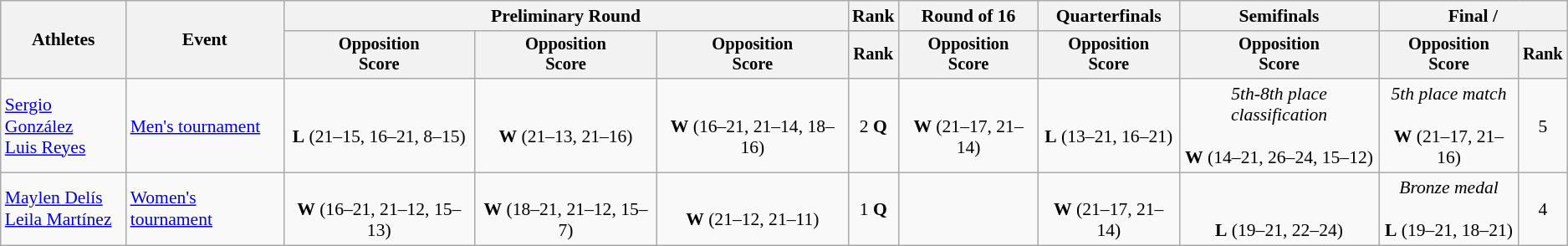<table class="wikitable" border="1" style="font-size:90%">
<tr>
<th rowspan=2>Athletes</th>
<th rowspan=2>Event</th>
<th colspan=3>Preliminary Round</th>
<th>Rank</th>
<th>Round of 16</th>
<th>Quarterfinals</th>
<th>Semifinals</th>
<th colspan=2>Final / </th>
</tr>
<tr style=font-size:95%>
<th>Opposition<br>Score</th>
<th>Opposition<br>Score</th>
<th>Opposition<br>Score</th>
<th>Rank</th>
<th>Opposition<br>Score</th>
<th>Opposition<br>Score</th>
<th>Opposition<br>Score</th>
<th>Opposition<br>Score</th>
<th>Rank</th>
</tr>
<tr align=center>
<td align=left><a href='#'>Sergio González</a><br><a href='#'>Luis Reyes</a></td>
<td align=left><a href='#'>Men's tournament</a></td>
<td><br><strong>L</strong> (21–15, 16–21, 8–15)</td>
<td><br><strong>W</strong> (21–13, 21–16)</td>
<td><br><strong>W</strong> (16–21, 21–14, 18–16)</td>
<td>2 <strong>Q</strong></td>
<td><br><strong>W</strong> (21–17, 21–14)</td>
<td><br><strong>L</strong> (13–21, 16–21)</td>
<td><em>5th-8th place classification</em><br><br><strong>W</strong> (14–21, 26–24, 15–12)</td>
<td><em>5th place match</em><br><br><strong>W</strong> (21–17, 21–16)</td>
<td>5</td>
</tr>
<tr align=center>
<td align=left><a href='#'>Maylen Delís</a><br><a href='#'>Leila Martínez</a></td>
<td align=left><a href='#'>Women's tournament</a></td>
<td><br><strong>W</strong> (16–21, 21–12, 15–13)</td>
<td><br><strong>W</strong> (18–21, 21–12, 15–7)</td>
<td><br><strong>W</strong> (21–12, 21–11)</td>
<td>1 <strong>Q</strong></td>
<td></td>
<td><br><strong>W</strong> (21–17, 21–14)</td>
<td><br><br><strong>L</strong> (19–21, 22–24)</td>
<td><em>Bronze medal</em><br><br><strong>L</strong> (19–21, 18–21)</td>
<td>4</td>
</tr>
</table>
